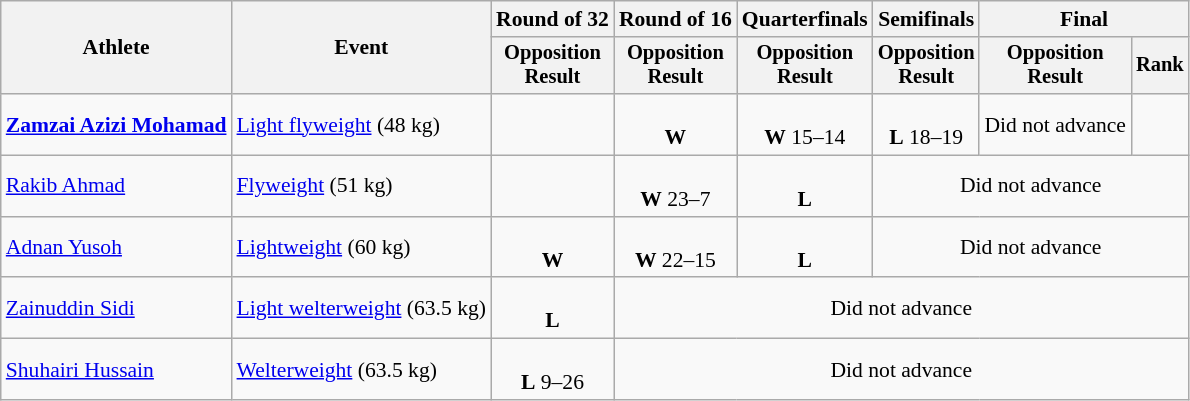<table class="wikitable" style="font-size:90%;">
<tr>
<th rowspan=2>Athlete</th>
<th rowspan=2>Event</th>
<th>Round of 32</th>
<th>Round of 16</th>
<th>Quarterfinals</th>
<th>Semifinals</th>
<th colspan=2>Final</th>
</tr>
<tr style="font-size:95%">
<th>Opposition<br>Result</th>
<th>Opposition<br>Result</th>
<th>Opposition<br>Result</th>
<th>Opposition<br>Result</th>
<th>Opposition<br>Result</th>
<th>Rank</th>
</tr>
<tr align=center>
<td align=left><strong><a href='#'>Zamzai Azizi Mohamad</a></strong></td>
<td align=left><a href='#'>Light flyweight</a> (48 kg)</td>
<td></td>
<td><br><strong>W</strong> </td>
<td><br><strong>W</strong> 15–14</td>
<td><br><strong>L</strong> 18–19</td>
<td>Did not advance</td>
<td></td>
</tr>
<tr align=center>
<td align=left><a href='#'>Rakib Ahmad</a></td>
<td align=left><a href='#'>Flyweight</a> (51 kg)</td>
<td></td>
<td><br><strong>W</strong> 23–7</td>
<td><br><strong>L</strong> </td>
<td colspan=3>Did not advance</td>
</tr>
<tr align=center>
<td align=left><a href='#'>Adnan Yusoh</a></td>
<td align=left><a href='#'>Lightweight</a> (60 kg)</td>
<td><br><strong>W</strong> </td>
<td><br><strong>W</strong> 22–15</td>
<td><br><strong>L</strong> </td>
<td colspan=3>Did not advance</td>
</tr>
<tr align=center>
<td align=left><a href='#'>Zainuddin Sidi</a></td>
<td align=left><a href='#'>Light welterweight</a> (63.5 kg)</td>
<td><br><strong>L</strong> </td>
<td colspan=5>Did not advance</td>
</tr>
<tr align=center>
<td align=left><a href='#'>Shuhairi Hussain</a></td>
<td align=left><a href='#'>Welterweight</a> (63.5 kg)</td>
<td><br><strong>L</strong> 9–26</td>
<td colspan=5>Did not advance</td>
</tr>
</table>
